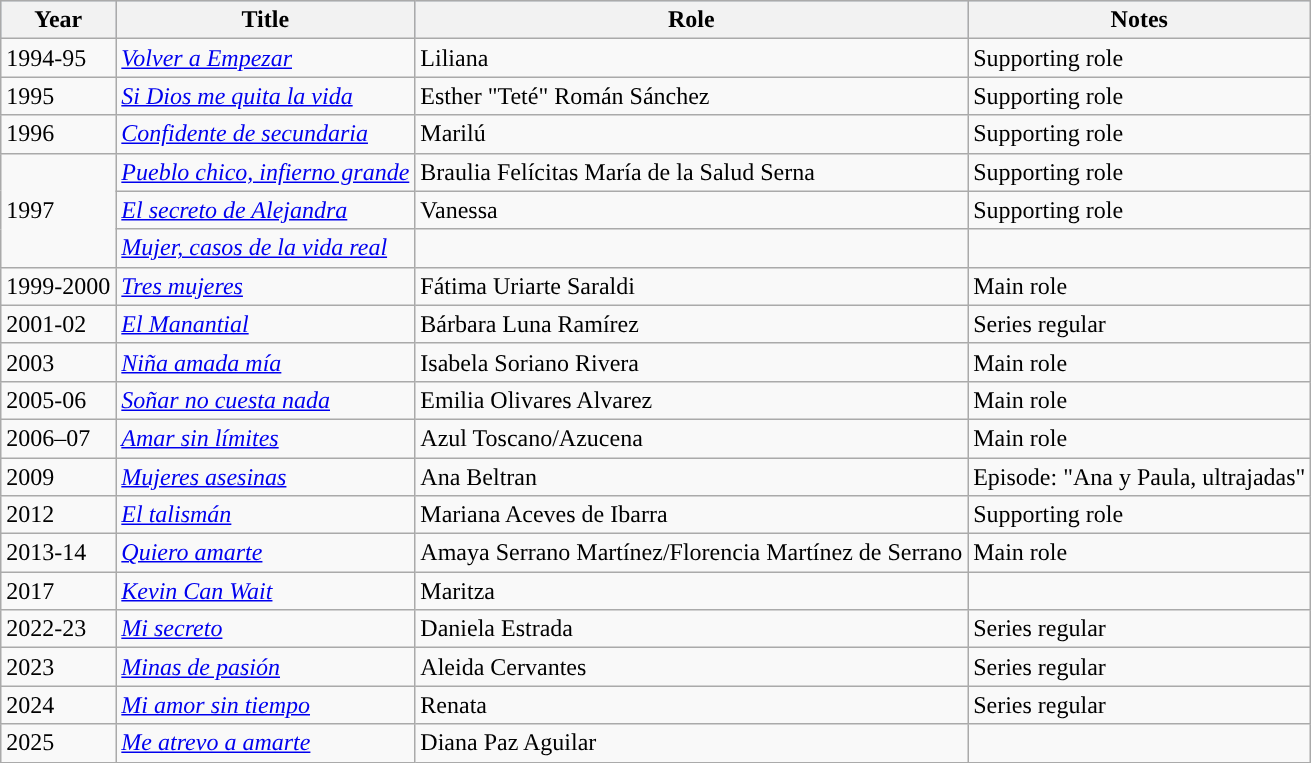<table class="wikitable">
<tr style="background:#b0c4de;">
<th>Year</th>
<th>Title</th>
<th>Role</th>
<th>Notes</th>
</tr>
<tr>
<td>1994-95</td>
<td><em><a href='#'>Volver a Empezar</a></em></td>
<td>Liliana</td>
<td>Supporting role</td>
</tr>
<tr>
<td>1995</td>
<td><em><a href='#'>Si Dios me quita la vida</a></em></td>
<td>Esther "Teté" Román Sánchez</td>
<td>Supporting role</td>
</tr>
<tr>
<td>1996</td>
<td><em><a href='#'>Confidente de secundaria</a></em></td>
<td>Marilú</td>
<td>Supporting role</td>
</tr>
<tr>
<td rowspan=3>1997</td>
<td><em><a href='#'>Pueblo chico, infierno grande</a></em></td>
<td>Braulia Felícitas María de la Salud Serna</td>
<td>Supporting role</td>
</tr>
<tr>
<td><em><a href='#'>El secreto de Alejandra</a></em></td>
<td>Vanessa</td>
<td>Supporting role</td>
</tr>
<tr>
<td><em><a href='#'>Mujer, casos de la vida real</a></em></td>
<td></td>
<td></td>
</tr>
<tr>
<td>1999-2000</td>
<td><em><a href='#'>Tres mujeres</a></em></td>
<td>Fátima Uriarte Saraldi</td>
<td>Main role</td>
</tr>
<tr>
<td>2001-02</td>
<td><em><a href='#'>El Manantial</a></em></td>
<td>Bárbara Luna Ramírez</td>
<td>Series regular</td>
</tr>
<tr>
<td>2003</td>
<td><em><a href='#'>Niña amada mía</a></em></td>
<td>Isabela Soriano Rivera</td>
<td>Main role</td>
</tr>
<tr>
<td>2005-06</td>
<td><em><a href='#'>Soñar no cuesta nada</a></em></td>
<td>Emilia Olivares Alvarez</td>
<td>Main role</td>
</tr>
<tr>
<td>2006–07</td>
<td><em><a href='#'>Amar sin límites</a></em></td>
<td>Azul Toscano/Azucena</td>
<td>Main role</td>
</tr>
<tr>
<td>2009</td>
<td><em><a href='#'>Mujeres asesinas</a></em></td>
<td>Ana Beltran</td>
<td>Episode: "Ana y Paula, ultrajadas"</td>
</tr>
<tr>
<td>2012</td>
<td><em><a href='#'>El talismán</a></em></td>
<td>Mariana Aceves de Ibarra</td>
<td>Supporting role</td>
</tr>
<tr>
<td>2013-14</td>
<td><em><a href='#'>Quiero amarte</a></em></td>
<td>Amaya Serrano Martínez/Florencia Martínez de Serrano</td>
<td>Main role</td>
</tr>
<tr>
<td>2017</td>
<td><em><a href='#'>Kevin Can Wait</a></em></td>
<td>Maritza</td>
<td></td>
</tr>
<tr>
<td>2022-23</td>
<td><em><a href='#'>Mi secreto</a></em></td>
<td>Daniela Estrada</td>
<td>Series regular</td>
</tr>
<tr>
<td>2023</td>
<td><em><a href='#'>Minas de pasión</a></em></td>
<td>Aleida Cervantes</td>
<td>Series regular</td>
</tr>
<tr>
<td>2024</td>
<td><em><a href='#'>Mi amor sin tiempo</a></em></td>
<td>Renata</td>
<td>Series regular</td>
</tr>
<tr>
<td>2025</td>
<td><em><a href='#'>Me atrevo a amarte</a></em></td>
<td>Diana Paz Aguilar</td>
<td></td>
</tr>
</table>
